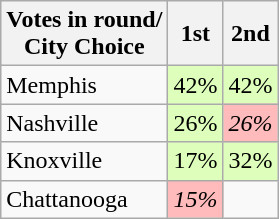<table class="wikitable">
<tr>
<th>Votes in round/<br>City Choice</th>
<th>1st</th>
<th>2nd</th>
</tr>
<tr>
<td>Memphis</td>
<td style="background:#dfb;">42%</td>
<td style="background:#dfb;">42%</td>
</tr>
<tr>
<td>Nashville</td>
<td style="background:#dfb;">26%</td>
<td style="background:#fbb;"><em>26%</em></td>
</tr>
<tr>
<td>Knoxville</td>
<td style="background:#dfb;">17%</td>
<td style="background:#dfb;">32%</td>
</tr>
<tr>
<td>Chattanooga</td>
<td style="background:#fbb;"><em>15%</em></td>
<td></td>
</tr>
</table>
